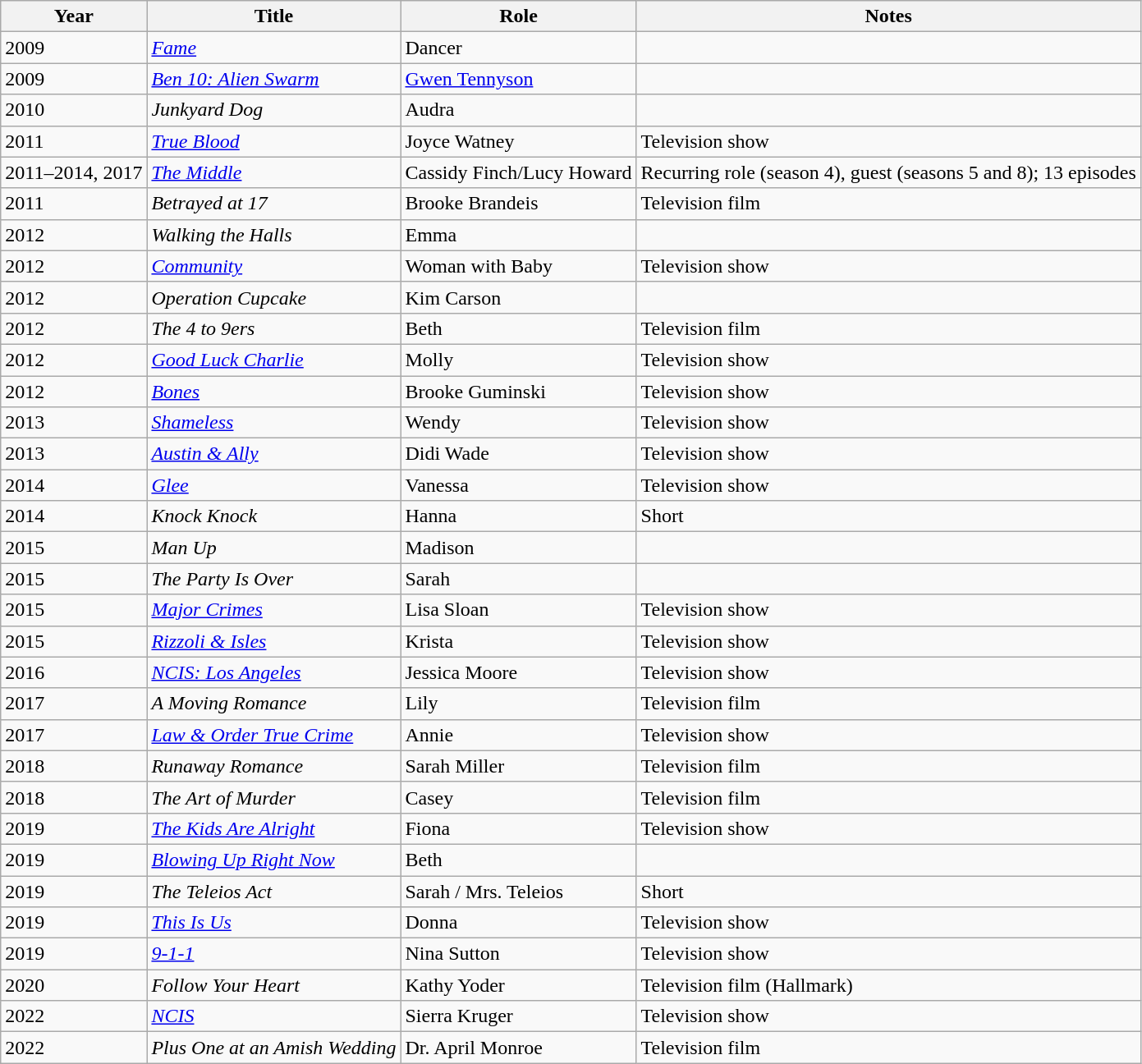<table class="wikitable">
<tr>
<th>Year</th>
<th>Title</th>
<th>Role</th>
<th>Notes</th>
</tr>
<tr>
<td>2009</td>
<td><em><a href='#'>Fame</a></em></td>
<td>Dancer</td>
<td></td>
</tr>
<tr>
<td>2009</td>
<td><em><a href='#'>Ben 10: Alien Swarm</a></em></td>
<td><a href='#'>Gwen Tennyson</a></td>
<td></td>
</tr>
<tr>
<td>2010</td>
<td><em>Junkyard Dog</em></td>
<td>Audra</td>
<td></td>
</tr>
<tr>
<td>2011</td>
<td><em><a href='#'>True Blood</a></em></td>
<td>Joyce Watney</td>
<td>Television show</td>
</tr>
<tr>
<td>2011–2014, 2017</td>
<td><em><a href='#'>The Middle</a></em></td>
<td>Cassidy Finch/Lucy Howard</td>
<td>Recurring role (season 4), guest (seasons 5 and 8); 13 episodes</td>
</tr>
<tr>
<td>2011</td>
<td><em>Betrayed at 17</em></td>
<td>Brooke Brandeis</td>
<td>Television film</td>
</tr>
<tr>
<td>2012</td>
<td><em>Walking the Halls</em></td>
<td>Emma</td>
<td></td>
</tr>
<tr>
<td>2012</td>
<td><em><a href='#'>Community</a></em></td>
<td>Woman with Baby</td>
<td>Television show</td>
</tr>
<tr>
<td>2012</td>
<td><em>Operation Cupcake</em></td>
<td>Kim Carson</td>
<td></td>
</tr>
<tr>
<td>2012</td>
<td><em>The 4 to 9ers</em></td>
<td>Beth</td>
<td>Television film</td>
</tr>
<tr>
<td>2012</td>
<td><em><a href='#'>Good Luck Charlie</a></em></td>
<td>Molly</td>
<td>Television show</td>
</tr>
<tr>
<td>2012</td>
<td><em><a href='#'>Bones</a></em></td>
<td>Brooke Guminski</td>
<td>Television show</td>
</tr>
<tr>
<td>2013</td>
<td><em><a href='#'>Shameless</a></em></td>
<td>Wendy</td>
<td>Television show</td>
</tr>
<tr>
<td>2013</td>
<td><em><a href='#'>Austin & Ally</a></em></td>
<td>Didi Wade</td>
<td>Television show</td>
</tr>
<tr>
<td>2014</td>
<td><em><a href='#'>Glee</a></em></td>
<td>Vanessa</td>
<td>Television show</td>
</tr>
<tr>
<td>2014</td>
<td><em>Knock Knock</em></td>
<td>Hanna</td>
<td>Short</td>
</tr>
<tr>
<td>2015</td>
<td><em>Man Up</em></td>
<td>Madison</td>
<td></td>
</tr>
<tr>
<td>2015</td>
<td><em>The Party Is Over</em></td>
<td>Sarah</td>
<td></td>
</tr>
<tr>
<td>2015</td>
<td><em><a href='#'>Major Crimes</a></em></td>
<td>Lisa Sloan</td>
<td>Television show</td>
</tr>
<tr>
<td>2015</td>
<td><em><a href='#'>Rizzoli & Isles</a></em></td>
<td>Krista</td>
<td>Television show</td>
</tr>
<tr>
<td>2016</td>
<td><em><a href='#'>NCIS: Los Angeles</a></em></td>
<td>Jessica Moore</td>
<td>Television show</td>
</tr>
<tr>
<td>2017</td>
<td><em>A Moving Romance</em></td>
<td>Lily</td>
<td>Television film</td>
</tr>
<tr>
<td>2017</td>
<td><em><a href='#'>Law & Order True Crime</a></em></td>
<td>Annie</td>
<td>Television show</td>
</tr>
<tr>
<td>2018</td>
<td><em>Runaway Romance</em></td>
<td>Sarah Miller</td>
<td>Television film</td>
</tr>
<tr>
<td>2018</td>
<td><em>The Art of Murder</em></td>
<td>Casey</td>
<td>Television film</td>
</tr>
<tr>
<td>2019</td>
<td><em><a href='#'>The Kids Are Alright</a></em></td>
<td>Fiona</td>
<td>Television show</td>
</tr>
<tr>
<td>2019</td>
<td><em><a href='#'>Blowing Up Right Now</a></em></td>
<td>Beth</td>
<td></td>
</tr>
<tr>
<td>2019</td>
<td><em>The Teleios Act</em></td>
<td>Sarah / Mrs. Teleios</td>
<td>Short</td>
</tr>
<tr>
<td>2019</td>
<td><em><a href='#'>This Is Us</a></em></td>
<td>Donna</td>
<td>Television show</td>
</tr>
<tr>
<td>2019</td>
<td><em><a href='#'>9-1-1</a></em></td>
<td>Nina Sutton</td>
<td>Television show</td>
</tr>
<tr x>
<td>2020</td>
<td><em>Follow Your Heart</em></td>
<td>Kathy Yoder</td>
<td>Television film (Hallmark)</td>
</tr>
<tr>
<td>2022</td>
<td><em><a href='#'>NCIS</a></em></td>
<td>Sierra Kruger</td>
<td>Television show</td>
</tr>
<tr>
<td>2022</td>
<td><em>Plus One at an Amish Wedding </em></td>
<td>Dr. April Monroe</td>
<td>Television film</td>
</tr>
</table>
